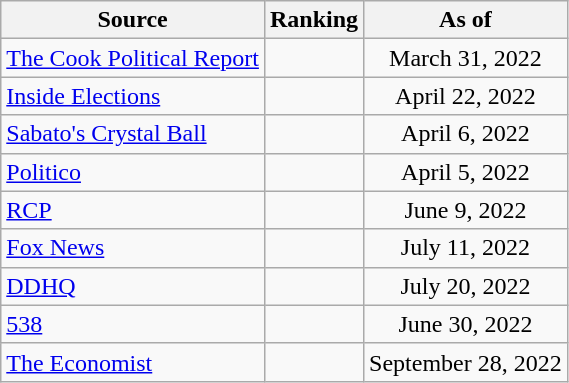<table class="wikitable" style="text-align:center">
<tr>
<th>Source</th>
<th>Ranking</th>
<th>As of</th>
</tr>
<tr>
<td align=left><a href='#'>The Cook Political Report</a></td>
<td></td>
<td>March 31, 2022</td>
</tr>
<tr>
<td align=left><a href='#'>Inside Elections</a></td>
<td></td>
<td>April 22, 2022</td>
</tr>
<tr>
<td align=left><a href='#'>Sabato's Crystal Ball</a></td>
<td></td>
<td>April 6, 2022</td>
</tr>
<tr>
<td align="left"><a href='#'>Politico</a></td>
<td></td>
<td>April 5, 2022</td>
</tr>
<tr>
<td align="left"><a href='#'>RCP</a></td>
<td></td>
<td>June 9, 2022</td>
</tr>
<tr>
<td align=left><a href='#'>Fox News</a></td>
<td></td>
<td>July 11, 2022</td>
</tr>
<tr>
<td align="left"><a href='#'>DDHQ</a></td>
<td></td>
<td>July 20, 2022</td>
</tr>
<tr>
<td align="left"><a href='#'>538</a></td>
<td></td>
<td>June 30, 2022</td>
</tr>
<tr>
<td align="left"><a href='#'>The Economist</a></td>
<td></td>
<td>September 28, 2022</td>
</tr>
</table>
